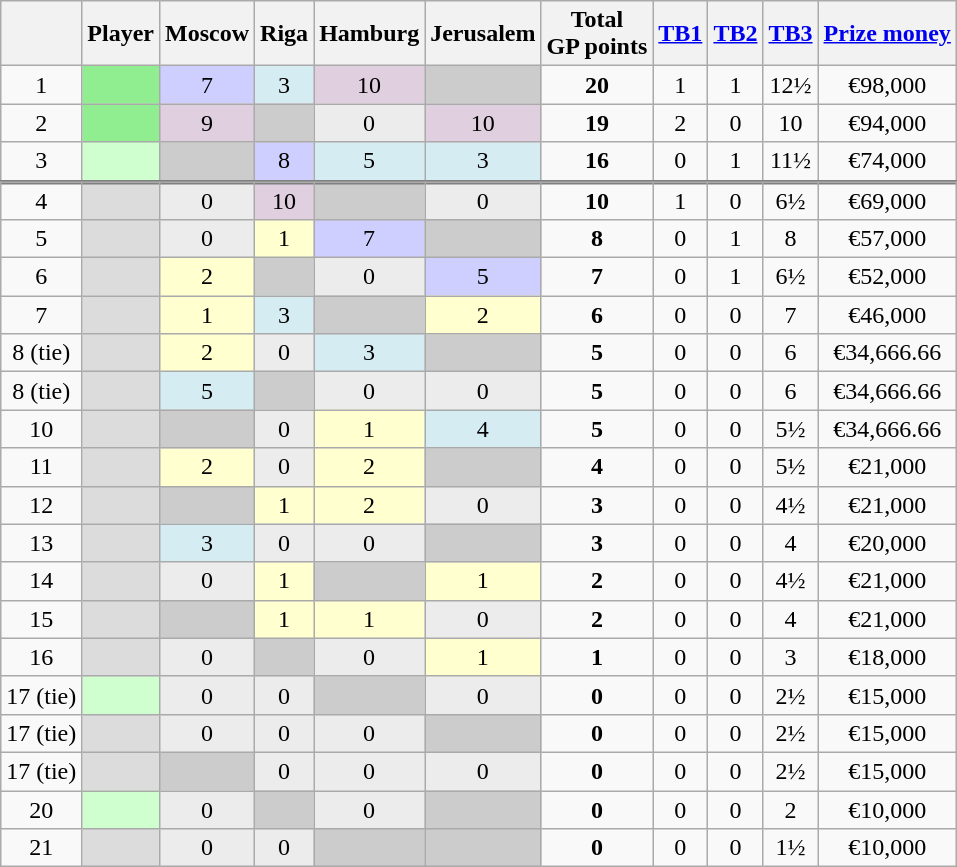<table class="wikitable sortable" style="text-align: center;">
<tr>
<th></th>
<th>Player</th>
<th>Moscow</th>
<th>Riga</th>
<th>Hamburg</th>
<th>Jerusalem</th>
<th>Total<br>GP points</th>
<th><a href='#'>TB1</a></th>
<th><a href='#'>TB2</a></th>
<th><a href='#'>TB3</a></th>
<th><a href='#'>Prize money</a></th>
</tr>
<tr>
<td>1</td>
<td style="background:lightgreen; text-align:left;"></td>
<td style="background:#cfcfff;">7</td>
<td style="background:#d6ecf3;">3</td>
<td style="background:#dfcfdf;">10</td>
<td style="background:#ccc;"></td>
<td><strong>20</strong></td>
<td>1</td>
<td>1</td>
<td>12½</td>
<td>€98,000</td>
</tr>
<tr>
<td>2</td>
<td style="background:lightgreen; text-align:left;"></td>
<td style="background:#dfcfdf;">9</td>
<td style="background:#ccc;"></td>
<td style="background:#ececec;">0</td>
<td style="background:#dfcfdf;">10</td>
<td><strong>19</strong></td>
<td>2</td>
<td>0</td>
<td>10</td>
<td>€94,000</td>
</tr>
<tr style="border-top:1.5px solid green">
<td>3</td>
<td style="background:#cfffcf; text-align:left;"></td>
<td style="background:#ccc;"></td>
<td style="background:#cfcfff;">8</td>
<td style="background:#d6ecf3;">5</td>
<td style="background:#d6ecf3;">3</td>
<td><strong>16</strong></td>
<td>0</td>
<td>1</td>
<td>11½</td>
<td>€74,000</td>
</tr>
<tr style="border-top:3px solid grey">
</tr>
<tr style="border-top:1.5px solid green">
<td>4</td>
<td style="background:#dcdcdc; text-align:left;"></td>
<td style="background:#ececec;">0</td>
<td style="background:#dfcfdf;">10</td>
<td style="background:#ccc;"></td>
<td style="background:#ececec;">0</td>
<td><strong>10</strong></td>
<td>1</td>
<td>0</td>
<td>6½</td>
<td>€69,000</td>
</tr>
<tr>
<td>5</td>
<td style="background:#dcdcdc; text-align:left;"></td>
<td style="background:#ececec;">0</td>
<td style="background:#ffffcf;">1</td>
<td style="background:#cfcfff;">7</td>
<td style="background:#ccc;"></td>
<td><strong>8</strong></td>
<td>0</td>
<td>1</td>
<td>8</td>
<td>€57,000</td>
</tr>
<tr>
<td>6</td>
<td style="background:#dcdcdc; text-align:left;"></td>
<td style="background:#ffffcf;">2</td>
<td style="background:#ccc;"></td>
<td style="background:#ececec;">0</td>
<td style="background:#cfcfff;">5</td>
<td><strong>7</strong></td>
<td>0</td>
<td>1</td>
<td>6½</td>
<td>€52,000</td>
</tr>
<tr>
<td>7</td>
<td style="background:#dcdcdc; text-align:left;"></td>
<td style="background:#ffffcf;">1</td>
<td style="background:#d6ecf3;">3</td>
<td style="background:#ccc;"></td>
<td style="background:#ffffcf;">2</td>
<td><strong>6</strong></td>
<td>0</td>
<td>0</td>
<td>7</td>
<td>€46,000</td>
</tr>
<tr>
<td>8 (tie)</td>
<td style="background:#dcdcdc; text-align:left;"></td>
<td style="background:#ffffcf;">2</td>
<td style="background:#ececec;">0</td>
<td style="background:#d6ecf3;">3</td>
<td style="background:#ccc;"></td>
<td><strong>5</strong></td>
<td>0</td>
<td>0</td>
<td>6</td>
<td>€34,666.66</td>
</tr>
<tr>
<td>8 (tie)</td>
<td style="background:#dcdcdc; text-align:left;"></td>
<td style="background:#d6ecf3;">5</td>
<td style="background:#ccc;"></td>
<td style="background:#ececec;">0</td>
<td style="background:#ececec;">0</td>
<td><strong>5</strong></td>
<td>0</td>
<td>0</td>
<td>6</td>
<td>€34,666.66</td>
</tr>
<tr>
<td>10</td>
<td style="background:#dcdcdc; text-align:left;"></td>
<td style="background:#ccc;"></td>
<td style="background:#ececec;">0</td>
<td style="background:#ffffcf;">1</td>
<td style="background:#d6ecf3;">4</td>
<td><strong>5</strong></td>
<td>0</td>
<td>0</td>
<td>5½</td>
<td>€34,666.66</td>
</tr>
<tr>
<td>11</td>
<td style="background:#dcdcdc; text-align:left;"></td>
<td style="background:#ffffcf;">2</td>
<td style="background:#ececec;">0</td>
<td style="background:#ffffcf;">2</td>
<td style="background:#ccc;"></td>
<td><strong>4</strong></td>
<td>0</td>
<td>0</td>
<td>5½</td>
<td>€21,000</td>
</tr>
<tr>
<td>12</td>
<td style="background:#dcdcdc; text-align:left;"></td>
<td style="background:#ccc;"></td>
<td style="background:#ffffcf;">1</td>
<td style="background:#ffffcf;">2</td>
<td style="background:#ececec;">0</td>
<td><strong>3</strong></td>
<td>0</td>
<td>0</td>
<td>4½</td>
<td>€21,000</td>
</tr>
<tr>
<td>13</td>
<td style="background:#dcdcdc; text-align:left;"></td>
<td style="background:#d6ecf3;">3</td>
<td style="background:#ececec;">0</td>
<td style="background:#ececec;">0</td>
<td style="background:#ccc;"></td>
<td><strong>3</strong></td>
<td>0</td>
<td>0</td>
<td>4</td>
<td>€20,000</td>
</tr>
<tr>
<td>14</td>
<td style="background:#dcdcdc; text-align:left;"></td>
<td style="background:#ececec;">0</td>
<td style="background:#ffffcf;">1</td>
<td style="background:#ccc;"></td>
<td style="background:#ffffcf;">1</td>
<td><strong>2</strong></td>
<td>0</td>
<td>0</td>
<td>4½</td>
<td>€21,000</td>
</tr>
<tr>
<td>15</td>
<td style="background:#dcdcdc; text-align:left;"></td>
<td style="background:#ccc;"></td>
<td style="background:#ffffcf;">1</td>
<td style="background:#ffffcf;">1</td>
<td style="background:#ececec;">0</td>
<td><strong>2</strong></td>
<td>0</td>
<td>0</td>
<td>4</td>
<td>€21,000</td>
</tr>
<tr>
<td>16</td>
<td style="background:#dcdcdc; text-align:left;"></td>
<td style="background:#ececec;">0</td>
<td style="background:#ccc;"></td>
<td style="background:#ececec;">0</td>
<td style="background:#ffffcf;">1</td>
<td><strong>1</strong></td>
<td>0</td>
<td>0</td>
<td>3</td>
<td>€18,000</td>
</tr>
<tr>
<td>17 (tie)</td>
<td style="background:#cfffcf; text-align:left;"></td>
<td style="background:#ececec;">0</td>
<td style="background:#ececec;">0</td>
<td style="background:#ccc;"></td>
<td style="background:#ececec;">0</td>
<td><strong>0</strong></td>
<td>0</td>
<td>0</td>
<td>2½</td>
<td>€15,000</td>
</tr>
<tr>
<td>17 (tie)</td>
<td style="background:#dcdcdc; text-align:left;"></td>
<td style="background:#ececec;">0</td>
<td style="background:#ececec;">0</td>
<td style="background:#ececec;">0</td>
<td style="background:#ccc;"></td>
<td><strong>0</strong></td>
<td>0</td>
<td>0</td>
<td>2½</td>
<td>€15,000</td>
</tr>
<tr>
<td>17 (tie)</td>
<td style="background:#dcdcdc; text-align:left;"></td>
<td style="background:#ccc;"></td>
<td style="background:#ececec;">0</td>
<td style="background:#ececec;">0</td>
<td style="background:#ececec;">0</td>
<td><strong>0</strong></td>
<td>0</td>
<td>0</td>
<td>2½</td>
<td>€15,000</td>
</tr>
<tr>
<td>20</td>
<td style="background:#cfffcf; text-align:left;"></td>
<td style="background:#ececec;">0</td>
<td style="background:#ccc;"></td>
<td style="background:#ececec;">0</td>
<td style="background:#ccc;"></td>
<td><strong>0</strong></td>
<td>0</td>
<td>0</td>
<td>2</td>
<td>€10,000</td>
</tr>
<tr>
<td>21</td>
<td style="background:#dcdcdc; text-align:left;"></td>
<td style="background:#ececec;">0</td>
<td style="background:#ececec;">0</td>
<td style="background:#ccc;"></td>
<td style="background:#ccc;"></td>
<td><strong>0</strong></td>
<td>0</td>
<td>0</td>
<td>1½</td>
<td>€10,000</td>
</tr>
</table>
